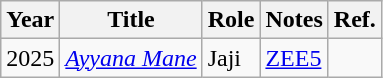<table class="wikitable">
<tr>
<th>Year</th>
<th>Title</th>
<th>Role</th>
<th>Notes</th>
<th>Ref.</th>
</tr>
<tr>
<td>2025</td>
<td><em><a href='#'>Ayyana Mane</a></em></td>
<td>Jaji</td>
<td><a href='#'>ZEE5</a></td>
<td></td>
</tr>
</table>
